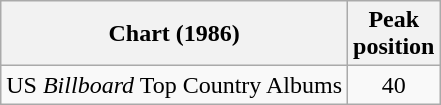<table class="wikitable sortable">
<tr>
<th>Chart (1986)</th>
<th>Peak<br>position</th>
</tr>
<tr>
<td align="left">US <em>Billboard</em> Top Country Albums</td>
<td style="text-align:center;">40</td>
</tr>
</table>
